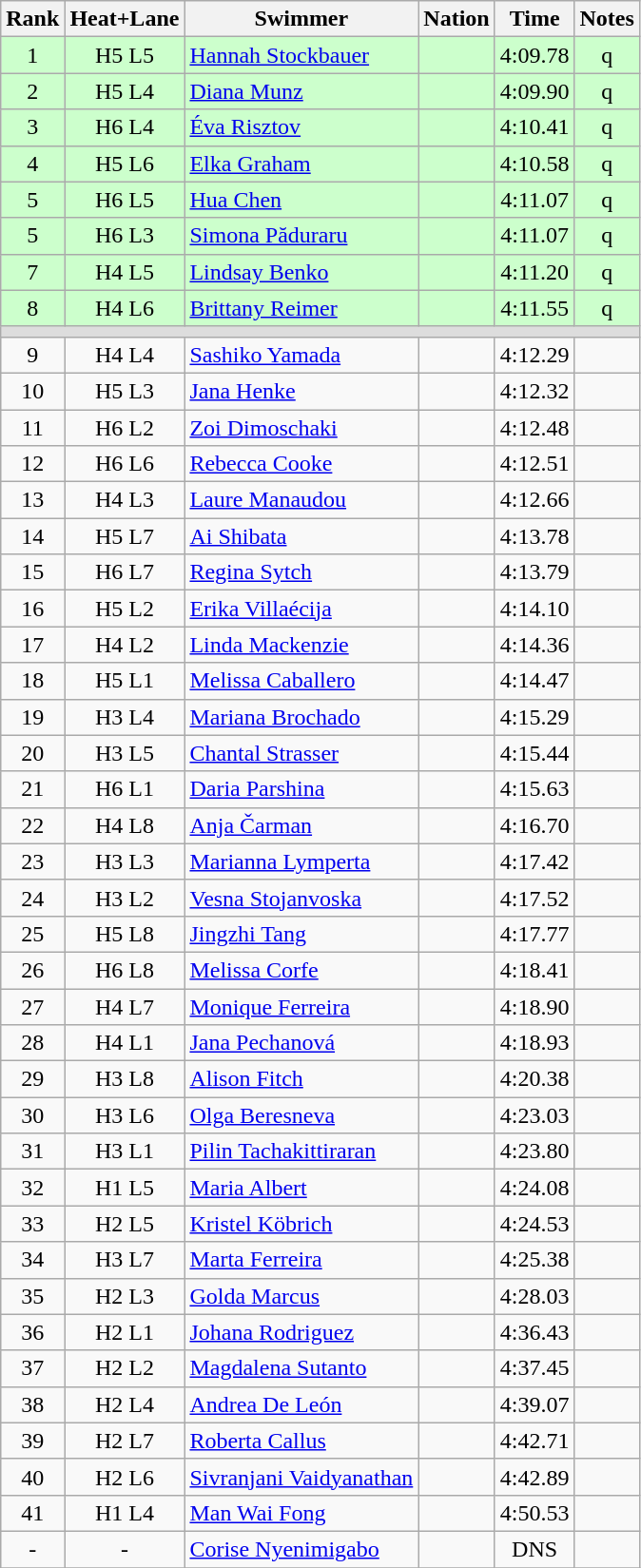<table class="wikitable sortable" style="text-align:center">
<tr>
<th>Rank</th>
<th>Heat+Lane</th>
<th>Swimmer</th>
<th>Nation</th>
<th>Time</th>
<th>Notes</th>
</tr>
<tr bgcolor=ccffcc>
<td>1</td>
<td>H5 L5</td>
<td align=left><a href='#'>Hannah Stockbauer</a></td>
<td align=left></td>
<td>4:09.78</td>
<td>q</td>
</tr>
<tr bgcolor=ccffcc>
<td>2</td>
<td>H5 L4</td>
<td align=left><a href='#'>Diana Munz</a></td>
<td align=left></td>
<td>4:09.90</td>
<td>q</td>
</tr>
<tr bgcolor=ccffcc>
<td>3</td>
<td>H6 L4</td>
<td align=left><a href='#'>Éva Risztov</a></td>
<td align=left></td>
<td>4:10.41</td>
<td>q</td>
</tr>
<tr bgcolor=ccffcc>
<td>4</td>
<td>H5 L6</td>
<td align=left><a href='#'>Elka Graham</a></td>
<td align=left></td>
<td>4:10.58</td>
<td>q</td>
</tr>
<tr bgcolor=ccffcc>
<td>5</td>
<td>H6 L5</td>
<td align=left><a href='#'>Hua Chen</a></td>
<td align=left></td>
<td>4:11.07</td>
<td>q</td>
</tr>
<tr bgcolor=ccffcc>
<td>5</td>
<td>H6 L3</td>
<td align=left><a href='#'>Simona Păduraru</a></td>
<td align=left></td>
<td>4:11.07</td>
<td>q</td>
</tr>
<tr bgcolor=ccffcc>
<td>7</td>
<td>H4 L5</td>
<td align=left><a href='#'>Lindsay Benko</a></td>
<td align=left></td>
<td>4:11.20</td>
<td>q</td>
</tr>
<tr bgcolor=ccffcc>
<td>8</td>
<td>H4 L6</td>
<td align=left><a href='#'>Brittany Reimer</a></td>
<td align=left></td>
<td>4:11.55</td>
<td>q</td>
</tr>
<tr bgcolor=#DDDDDD>
<td colspan=6></td>
</tr>
<tr>
<td>9</td>
<td>H4 L4</td>
<td align=left><a href='#'>Sashiko Yamada</a></td>
<td align=left></td>
<td>4:12.29</td>
<td></td>
</tr>
<tr>
<td>10</td>
<td>H5 L3</td>
<td align=left><a href='#'>Jana Henke</a></td>
<td align=left></td>
<td>4:12.32</td>
<td></td>
</tr>
<tr>
<td>11</td>
<td>H6 L2</td>
<td align=left><a href='#'>Zoi Dimoschaki</a></td>
<td align=left></td>
<td>4:12.48</td>
<td></td>
</tr>
<tr>
<td>12</td>
<td>H6 L6</td>
<td align=left><a href='#'>Rebecca Cooke</a></td>
<td align=left></td>
<td>4:12.51</td>
<td></td>
</tr>
<tr>
<td>13</td>
<td>H4 L3</td>
<td align=left><a href='#'>Laure Manaudou</a></td>
<td align=left></td>
<td>4:12.66</td>
<td></td>
</tr>
<tr>
<td>14</td>
<td>H5 L7</td>
<td align=left><a href='#'>Ai Shibata</a></td>
<td align=left></td>
<td>4:13.78</td>
<td></td>
</tr>
<tr>
<td>15</td>
<td>H6 L7</td>
<td align=left><a href='#'>Regina Sytch</a></td>
<td align=left></td>
<td>4:13.79</td>
<td></td>
</tr>
<tr>
<td>16</td>
<td>H5 L2</td>
<td align=left><a href='#'>Erika Villaécija</a></td>
<td align=left></td>
<td>4:14.10</td>
<td></td>
</tr>
<tr>
<td>17</td>
<td>H4 L2</td>
<td align=left><a href='#'>Linda Mackenzie</a></td>
<td align=left></td>
<td>4:14.36</td>
<td></td>
</tr>
<tr>
<td>18</td>
<td>H5 L1</td>
<td align=left><a href='#'>Melissa Caballero</a></td>
<td align=left></td>
<td>4:14.47</td>
<td></td>
</tr>
<tr>
<td>19</td>
<td>H3 L4</td>
<td align=left><a href='#'>Mariana Brochado</a></td>
<td align=left></td>
<td>4:15.29</td>
<td></td>
</tr>
<tr>
<td>20</td>
<td>H3 L5</td>
<td align=left><a href='#'>Chantal Strasser</a></td>
<td align=left></td>
<td>4:15.44</td>
<td></td>
</tr>
<tr>
<td>21</td>
<td>H6 L1</td>
<td align=left><a href='#'>Daria Parshina</a></td>
<td align=left></td>
<td>4:15.63</td>
<td></td>
</tr>
<tr>
<td>22</td>
<td>H4 L8</td>
<td align=left><a href='#'>Anja Čarman</a></td>
<td align=left></td>
<td>4:16.70</td>
<td></td>
</tr>
<tr>
<td>23</td>
<td>H3 L3</td>
<td align=left><a href='#'>Marianna Lymperta</a></td>
<td align=left></td>
<td>4:17.42</td>
<td></td>
</tr>
<tr>
<td>24</td>
<td>H3 L2</td>
<td align=left><a href='#'>Vesna Stojanvoska</a></td>
<td align=left></td>
<td>4:17.52</td>
<td></td>
</tr>
<tr>
<td>25</td>
<td>H5 L8</td>
<td align=left><a href='#'>Jingzhi Tang</a></td>
<td align=left></td>
<td>4:17.77</td>
<td></td>
</tr>
<tr>
<td>26</td>
<td>H6 L8</td>
<td align=left><a href='#'>Melissa Corfe</a></td>
<td align=left></td>
<td>4:18.41</td>
<td></td>
</tr>
<tr>
<td>27</td>
<td>H4 L7</td>
<td align=left><a href='#'>Monique Ferreira</a></td>
<td align=left></td>
<td>4:18.90</td>
<td></td>
</tr>
<tr>
<td>28</td>
<td>H4 L1</td>
<td align=left><a href='#'>Jana Pechanová</a></td>
<td align=left></td>
<td>4:18.93</td>
<td></td>
</tr>
<tr>
<td>29</td>
<td>H3 L8</td>
<td align=left><a href='#'>Alison Fitch</a></td>
<td align=left></td>
<td>4:20.38</td>
<td></td>
</tr>
<tr>
<td>30</td>
<td>H3 L6</td>
<td align=left><a href='#'>Olga Beresneva</a></td>
<td align=left></td>
<td>4:23.03</td>
<td></td>
</tr>
<tr>
<td>31</td>
<td>H3 L1</td>
<td align=left><a href='#'>Pilin Tachakittiraran</a></td>
<td align=left></td>
<td>4:23.80</td>
<td></td>
</tr>
<tr>
<td>32</td>
<td>H1 L5</td>
<td align=left><a href='#'>Maria Albert</a></td>
<td align=left></td>
<td>4:24.08</td>
<td></td>
</tr>
<tr>
<td>33</td>
<td>H2 L5</td>
<td align=left><a href='#'>Kristel Köbrich</a></td>
<td align=left></td>
<td>4:24.53</td>
<td></td>
</tr>
<tr>
<td>34</td>
<td>H3 L7</td>
<td align=left><a href='#'>Marta Ferreira</a></td>
<td align=left></td>
<td>4:25.38</td>
<td></td>
</tr>
<tr>
<td>35</td>
<td>H2 L3</td>
<td align=left><a href='#'>Golda Marcus</a></td>
<td align=left></td>
<td>4:28.03</td>
<td></td>
</tr>
<tr>
<td>36</td>
<td>H2 L1</td>
<td align=left><a href='#'>Johana Rodriguez</a></td>
<td align=left></td>
<td>4:36.43</td>
<td></td>
</tr>
<tr>
<td>37</td>
<td>H2 L2</td>
<td align=left><a href='#'>Magdalena Sutanto</a></td>
<td align=left></td>
<td>4:37.45</td>
<td></td>
</tr>
<tr>
<td>38</td>
<td>H2 L4</td>
<td align=left><a href='#'>Andrea De León</a></td>
<td align=left></td>
<td>4:39.07</td>
<td></td>
</tr>
<tr>
<td>39</td>
<td>H2 L7</td>
<td align=left><a href='#'>Roberta Callus</a></td>
<td align=left></td>
<td>4:42.71</td>
<td></td>
</tr>
<tr>
<td>40</td>
<td>H2 L6</td>
<td align=left><a href='#'>Sivranjani Vaidyanathan</a></td>
<td align=left></td>
<td>4:42.89</td>
<td></td>
</tr>
<tr>
<td>41</td>
<td>H1 L4</td>
<td align=left><a href='#'>Man Wai Fong</a></td>
<td align=left></td>
<td>4:50.53</td>
<td></td>
</tr>
<tr>
<td>-</td>
<td>-</td>
<td align=left><a href='#'>Corise Nyenimigabo</a></td>
<td align=left></td>
<td>DNS</td>
<td></td>
</tr>
<tr>
</tr>
</table>
